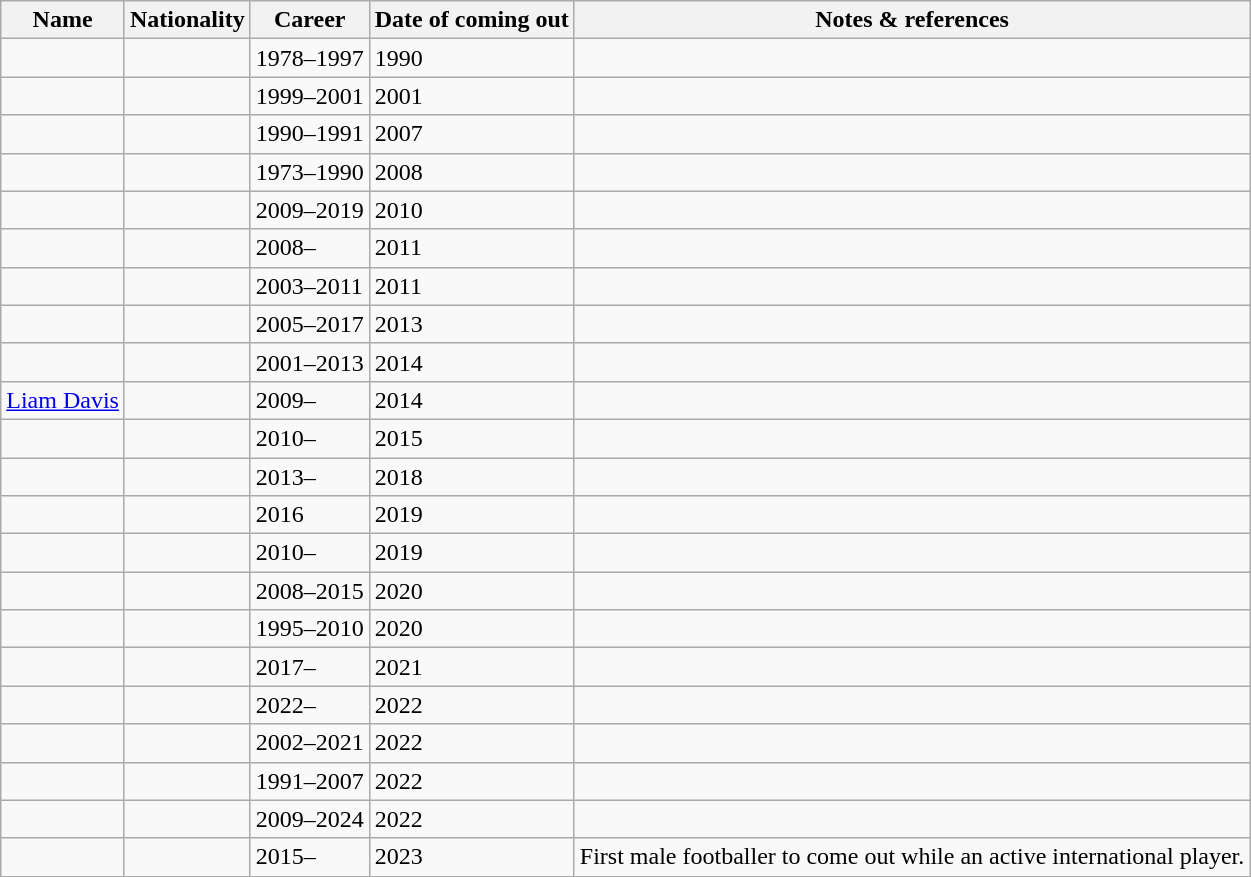<table class="wikitable sortable">
<tr>
<th>Name</th>
<th>Nationality</th>
<th>Career</th>
<th>Date of coming out</th>
<th>Notes & references</th>
</tr>
<tr>
<td></td>
<td></td>
<td>1978–1997</td>
<td>1990</td>
<td></td>
</tr>
<tr>
<td></td>
<td></td>
<td>1999–2001</td>
<td>2001</td>
<td></td>
</tr>
<tr>
<td></td>
<td></td>
<td>1990–1991</td>
<td>2007</td>
<td></td>
</tr>
<tr>
<td></td>
<td></td>
<td>1973–1990</td>
<td>2008</td>
<td></td>
</tr>
<tr>
<td></td>
<td></td>
<td>2009–2019</td>
<td>2010</td>
<td></td>
</tr>
<tr>
<td></td>
<td></td>
<td>2008–</td>
<td>2011</td>
<td></td>
</tr>
<tr>
<td></td>
<td></td>
<td>2003–2011</td>
<td>2011</td>
<td></td>
</tr>
<tr>
<td></td>
<td></td>
<td>2005–2017</td>
<td>2013</td>
<td></td>
</tr>
<tr>
<td></td>
<td></td>
<td>2001–2013</td>
<td>2014</td>
<td></td>
</tr>
<tr>
<td><a href='#'>Liam Davis</a></td>
<td></td>
<td>2009–</td>
<td>2014</td>
<td></td>
</tr>
<tr>
<td></td>
<td></td>
<td>2010–</td>
<td>2015</td>
<td></td>
</tr>
<tr>
<td></td>
<td></td>
<td>2013–</td>
<td>2018</td>
<td></td>
</tr>
<tr>
<td></td>
<td></td>
<td>2016</td>
<td>2019</td>
<td></td>
</tr>
<tr>
<td></td>
<td></td>
<td>2010–</td>
<td>2019</td>
<td></td>
</tr>
<tr>
<td></td>
<td></td>
<td>2008–2015</td>
<td>2020</td>
<td></td>
</tr>
<tr>
<td></td>
<td></td>
<td>1995–2010</td>
<td>2020</td>
<td></td>
</tr>
<tr>
<td></td>
<td></td>
<td>2017–</td>
<td>2021</td>
<td></td>
</tr>
<tr>
<td></td>
<td></td>
<td>2022–</td>
<td>2022</td>
<td></td>
</tr>
<tr>
<td></td>
<td></td>
<td>2002–2021</td>
<td>2022</td>
<td></td>
</tr>
<tr>
<td></td>
<td></td>
<td>1991–2007</td>
<td>2022</td>
<td></td>
</tr>
<tr>
<td></td>
<td></td>
<td>2009–2024</td>
<td>2022</td>
<td></td>
</tr>
<tr>
<td></td>
<td></td>
<td>2015–</td>
<td>2023</td>
<td>First male footballer to come out while an active international player.</td>
</tr>
</table>
